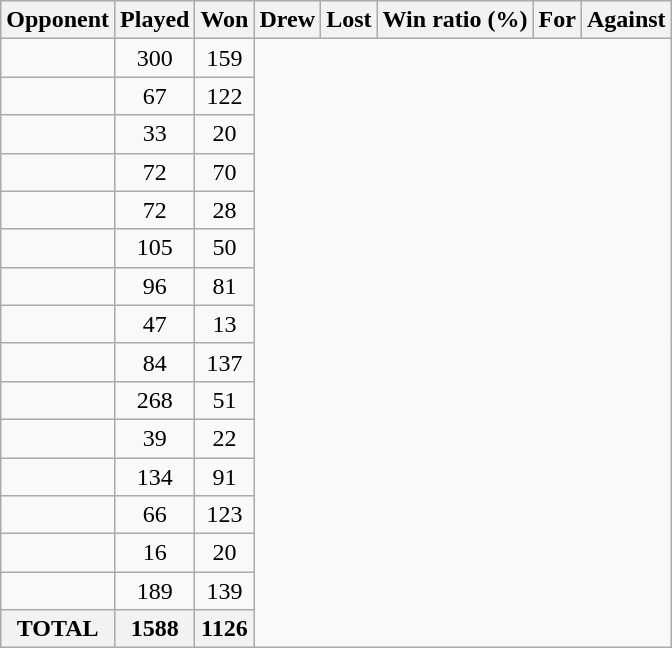<table class="wikitable sortable">
<tr>
<th>Opponent</th>
<th>Played</th>
<th>Won</th>
<th>Drew</th>
<th>Lost</th>
<th>Win ratio (%)</th>
<th>For</th>
<th>Against</th>
</tr>
<tr align=center>
<td align=left><br></td>
<td>300</td>
<td>159</td>
</tr>
<tr align=center>
<td align=left><br></td>
<td>67</td>
<td>122</td>
</tr>
<tr align=center>
<td align=left><br></td>
<td>33</td>
<td>20</td>
</tr>
<tr align=center>
<td align=left><br></td>
<td>72</td>
<td>70</td>
</tr>
<tr align=center>
<td align=left><br></td>
<td>72</td>
<td>28</td>
</tr>
<tr align=center>
<td align=left><br></td>
<td>105</td>
<td>50</td>
</tr>
<tr align=center>
<td align=left><br></td>
<td>96</td>
<td>81</td>
</tr>
<tr align=center>
<td align=left><br></td>
<td>47</td>
<td>13</td>
</tr>
<tr align=center>
<td align=left><br></td>
<td>84</td>
<td>137</td>
</tr>
<tr align=center>
<td align=left><br></td>
<td>268</td>
<td>51</td>
</tr>
<tr align=center>
<td align=left><br></td>
<td>39</td>
<td>22</td>
</tr>
<tr align=center>
<td align=left><br></td>
<td>134</td>
<td>91</td>
</tr>
<tr align=center>
<td align=left><br></td>
<td>66</td>
<td>123</td>
</tr>
<tr align=center>
<td align=left><br></td>
<td>16</td>
<td>20</td>
</tr>
<tr align=center>
<td align=left><br></td>
<td>189</td>
<td>139</td>
</tr>
<tr>
<th>TOTAL<br></th>
<th>1588</th>
<th>1126</th>
</tr>
</table>
